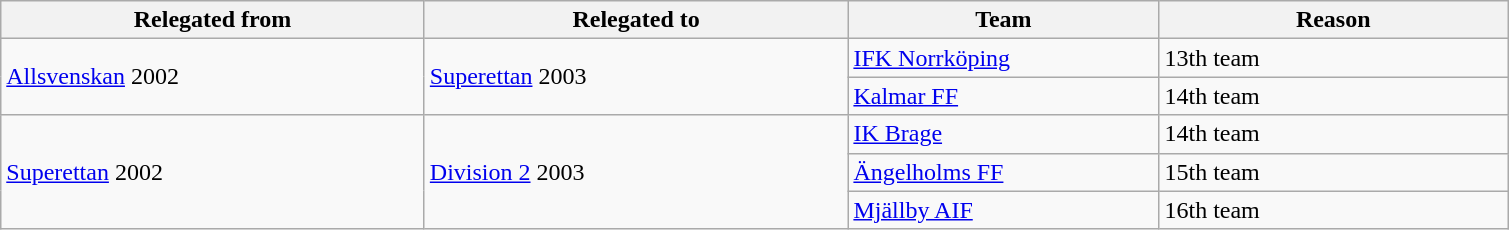<table class="wikitable" style="text-align: left;">
<tr>
<th style="width: 275px;">Relegated from</th>
<th style="width: 275px;">Relegated to</th>
<th style="width: 200px;">Team</th>
<th style="width: 225px;">Reason</th>
</tr>
<tr>
<td rowspan=2><a href='#'>Allsvenskan</a> 2002</td>
<td rowspan=2><a href='#'>Superettan</a> 2003</td>
<td><a href='#'>IFK Norrköping</a></td>
<td>13th team</td>
</tr>
<tr>
<td><a href='#'>Kalmar FF</a></td>
<td>14th team</td>
</tr>
<tr>
<td rowspan=3><a href='#'>Superettan</a> 2002</td>
<td rowspan=3><a href='#'>Division 2</a> 2003</td>
<td><a href='#'>IK Brage</a></td>
<td>14th team</td>
</tr>
<tr>
<td><a href='#'>Ängelholms FF</a></td>
<td>15th team</td>
</tr>
<tr>
<td><a href='#'>Mjällby AIF</a></td>
<td>16th team</td>
</tr>
</table>
